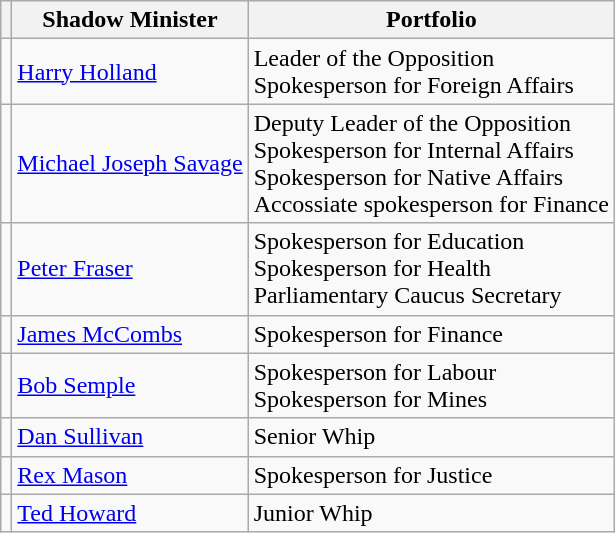<table class="wikitable">
<tr>
<th></th>
<th>Shadow Minister</th>
<th>Portfolio</th>
</tr>
<tr>
<td bgcolor=></td>
<td><a href='#'>Harry Holland</a></td>
<td>Leader of the Opposition<br>Spokesperson for Foreign Affairs</td>
</tr>
<tr>
<td bgcolor=></td>
<td><a href='#'>Michael Joseph Savage</a></td>
<td>Deputy Leader of the Opposition<br>Spokesperson for Internal Affairs<br>Spokesperson for Native Affairs<br>Accossiate spokesperson for Finance</td>
</tr>
<tr>
<td bgcolor=></td>
<td><a href='#'>Peter Fraser</a></td>
<td>Spokesperson for Education<br>Spokesperson for Health<br>Parliamentary Caucus Secretary</td>
</tr>
<tr>
<td bgcolor=></td>
<td><a href='#'>James McCombs</a></td>
<td>Spokesperson for Finance</td>
</tr>
<tr>
<td bgcolor=></td>
<td><a href='#'>Bob Semple</a></td>
<td>Spokesperson for Labour<br>Spokesperson for Mines</td>
</tr>
<tr>
<td bgcolor=></td>
<td><a href='#'>Dan Sullivan</a></td>
<td>Senior Whip</td>
</tr>
<tr>
<td bgcolor=></td>
<td><a href='#'>Rex Mason</a></td>
<td>Spokesperson for Justice</td>
</tr>
<tr>
<td bgcolor=></td>
<td><a href='#'>Ted Howard</a></td>
<td>Junior Whip</td>
</tr>
</table>
